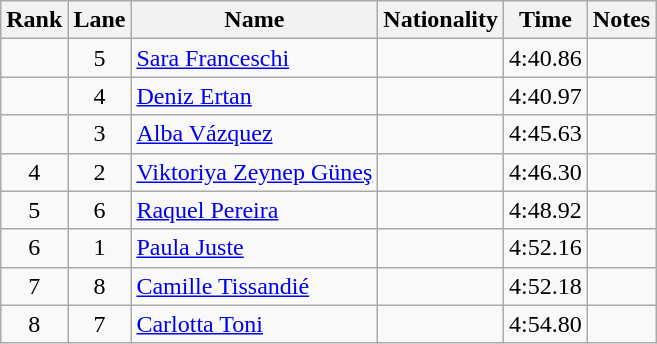<table class="wikitable sortable" style="text-align:center">
<tr>
<th>Rank</th>
<th>Lane</th>
<th>Name</th>
<th>Nationality</th>
<th>Time</th>
<th>Notes</th>
</tr>
<tr>
<td></td>
<td>5</td>
<td align=left><a href='#'>Sara Franceschi</a></td>
<td align=left></td>
<td>4:40.86</td>
<td></td>
</tr>
<tr>
<td></td>
<td>4</td>
<td align=left><a href='#'>Deniz Ertan</a></td>
<td align=left></td>
<td>4:40.97</td>
<td></td>
</tr>
<tr>
<td></td>
<td>3</td>
<td align=left><a href='#'>Alba Vázquez</a></td>
<td align=left></td>
<td>4:45.63</td>
<td></td>
</tr>
<tr>
<td>4</td>
<td>2</td>
<td align=left><a href='#'>Viktoriya Zeynep Güneş</a></td>
<td align=left></td>
<td>4:46.30</td>
<td></td>
</tr>
<tr>
<td>5</td>
<td>6</td>
<td align=left><a href='#'>Raquel Pereira</a></td>
<td align=left></td>
<td>4:48.92</td>
<td></td>
</tr>
<tr>
<td>6</td>
<td>1</td>
<td align=left><a href='#'>Paula Juste</a></td>
<td align=left></td>
<td>4:52.16</td>
<td></td>
</tr>
<tr>
<td>7</td>
<td>8</td>
<td align=left><a href='#'>Camille Tissandié</a></td>
<td align=left></td>
<td>4:52.18</td>
<td></td>
</tr>
<tr>
<td>8</td>
<td>7</td>
<td align=left><a href='#'>Carlotta Toni</a></td>
<td align=left></td>
<td>4:54.80</td>
<td></td>
</tr>
</table>
